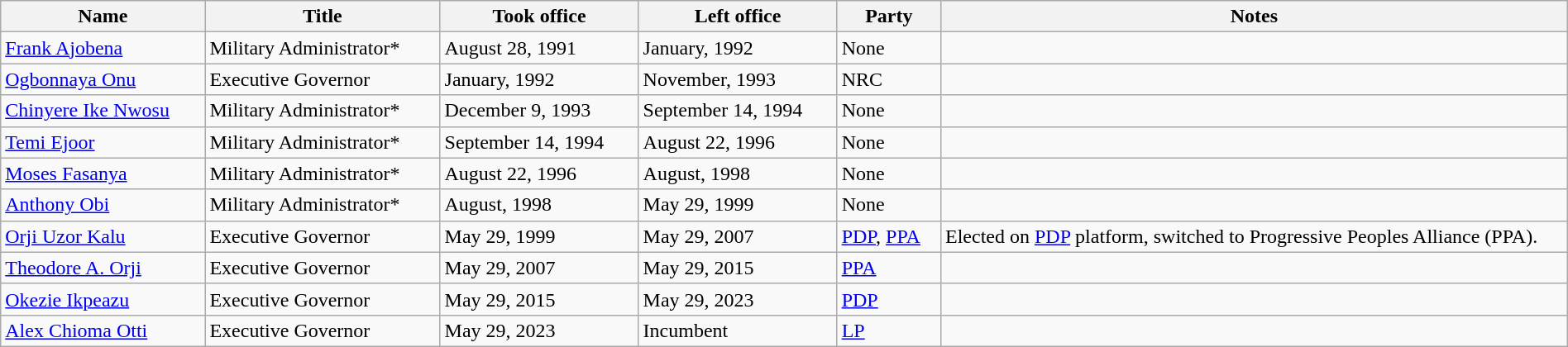<table class="wikitable" border="1" style="width:100%; margin:auto; text-align:left">
<tr>
<th>Name</th>
<th>Title</th>
<th>Took office</th>
<th>Left office</th>
<th>Party</th>
<th width="40%">Notes</th>
</tr>
<tr -valign="top">
<td><a href='#'>Frank Ajobena</a></td>
<td>Military Administrator*</td>
<td>August 28, 1991</td>
<td>January, 1992</td>
<td>None</td>
<td></td>
</tr>
<tr -valign="top">
<td><a href='#'>Ogbonnaya Onu</a></td>
<td>Executive Governor</td>
<td>January, 1992</td>
<td>November, 1993</td>
<td>NRC</td>
<td></td>
</tr>
<tr -valign="top">
<td><a href='#'>Chinyere Ike Nwosu</a></td>
<td>Military Administrator*</td>
<td>December 9, 1993</td>
<td>September 14, 1994</td>
<td>None</td>
<td></td>
</tr>
<tr -valign="top">
<td><a href='#'>Temi Ejoor</a></td>
<td>Military Administrator*</td>
<td>September 14, 1994</td>
<td>August 22, 1996</td>
<td>None</td>
<td></td>
</tr>
<tr -valign="top">
<td><a href='#'>Moses Fasanya</a></td>
<td>Military Administrator*</td>
<td>August 22, 1996</td>
<td>August, 1998</td>
<td>None</td>
<td></td>
</tr>
<tr -valign="top">
<td><a href='#'>Anthony Obi</a></td>
<td>Military Administrator*</td>
<td>August, 1998</td>
<td>May 29, 1999</td>
<td>None</td>
<td></td>
</tr>
<tr -valign="top">
<td><a href='#'>Orji Uzor Kalu</a></td>
<td>Executive Governor</td>
<td>May 29, 1999</td>
<td>May 29, 2007</td>
<td><a href='#'>PDP</a>, <a href='#'>PPA</a></td>
<td>Elected on <a href='#'>PDP</a> platform, switched to Progressive Peoples Alliance (PPA).</td>
</tr>
<tr -valign="top">
<td><a href='#'>Theodore A. Orji</a></td>
<td>Executive Governor</td>
<td>May 29, 2007</td>
<td>May 29, 2015</td>
<td><a href='#'>PPA</a></td>
<td></td>
</tr>
<tr -valign="top">
<td><a href='#'>Okezie Ikpeazu</a></td>
<td>Executive Governor</td>
<td>May 29, 2015</td>
<td>May 29, 2023</td>
<td><a href='#'>PDP</a></td>
<td></td>
</tr>
<tr>
<td><a href='#'>Alex Chioma Otti</a></td>
<td>Executive Governor</td>
<td>May 29, 2023</td>
<td>Incumbent</td>
<td><a href='#'>LP</a></td>
<td></td>
</tr>
</table>
